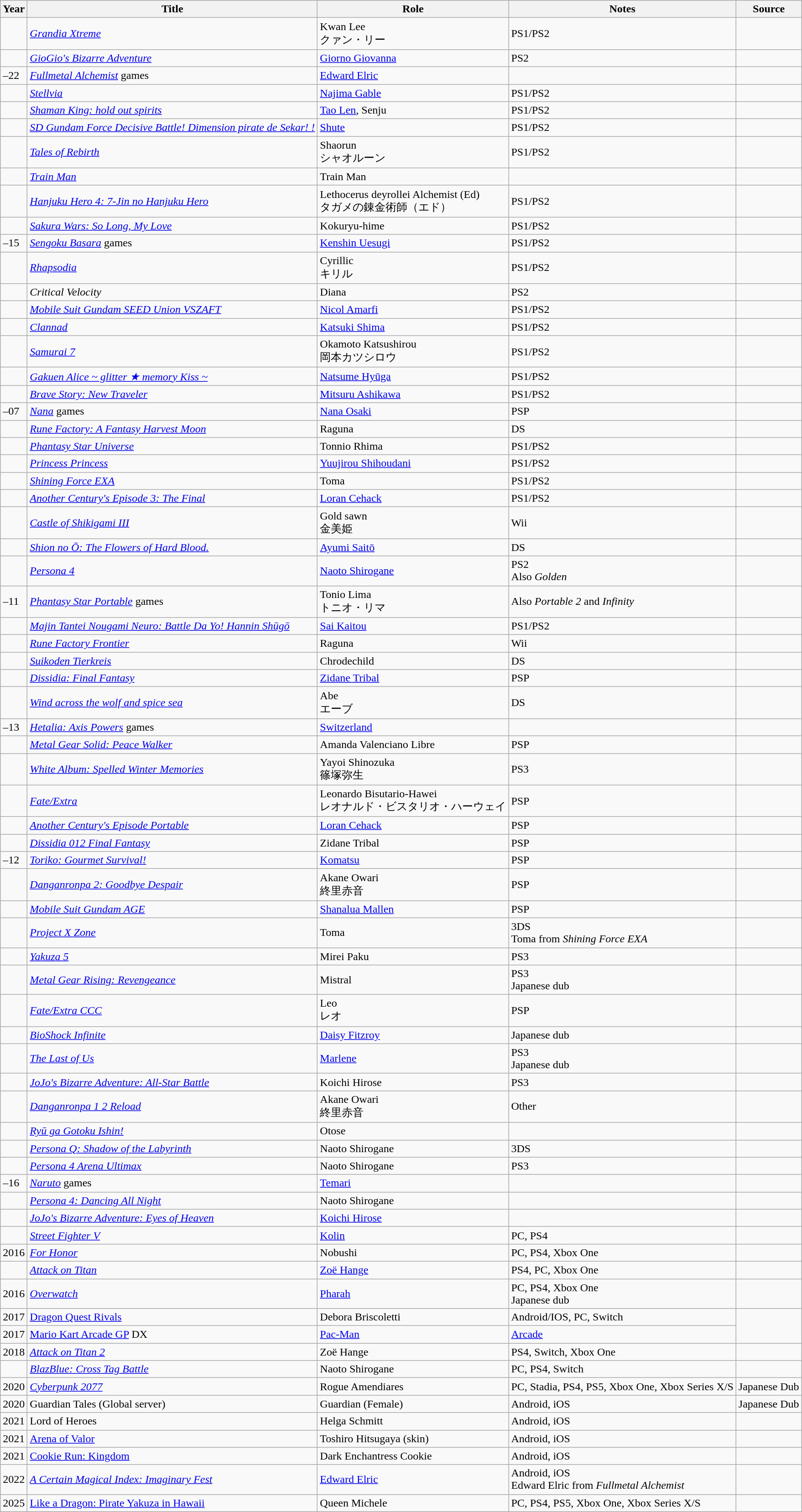<table class="wikitable sortable plainrowheaders">
<tr>
<th>Year</th>
<th>Title</th>
<th>Role</th>
<th class="unsortable">Notes</th>
<th class="unsortable">Source</th>
</tr>
<tr>
<td></td>
<td><em><a href='#'>Grandia Xtreme</a></em></td>
<td>Kwan Lee<br>クァン・リー</td>
<td>PS1/PS2</td>
<td></td>
</tr>
<tr>
<td></td>
<td><em><a href='#'>GioGio's Bizarre Adventure</a></em></td>
<td><a href='#'>Giorno Giovanna</a></td>
<td>PS2</td>
<td></td>
</tr>
<tr>
<td>–22</td>
<td><em><a href='#'>Fullmetal Alchemist</a></em> games</td>
<td><a href='#'>Edward Elric</a></td>
<td></td>
<td></td>
</tr>
<tr>
<td></td>
<td><em><a href='#'>Stellvia</a></em></td>
<td><a href='#'>Najima Gable</a></td>
<td>PS1/PS2</td>
<td></td>
</tr>
<tr>
<td></td>
<td><em><a href='#'>Shaman King: hold out spirits</a></em></td>
<td><a href='#'>Tao Len</a>, Senju</td>
<td>PS1/PS2</td>
<td></td>
</tr>
<tr>
<td></td>
<td><em><a href='#'>SD Gundam Force Decisive Battle! Dimension pirate de Sekar! !</a></em></td>
<td><a href='#'>Shute</a></td>
<td>PS1/PS2</td>
<td></td>
</tr>
<tr>
<td></td>
<td><em><a href='#'>Tales of Rebirth</a></em></td>
<td>Shaorun<br>シャオルーン</td>
<td>PS1/PS2</td>
<td></td>
</tr>
<tr>
<td></td>
<td><em><a href='#'>Train Man</a></em></td>
<td>Train Man</td>
<td></td>
<td></td>
</tr>
<tr>
<td></td>
<td><em> <a href='#'>Hanjuku Hero 4: 7-Jin no Hanjuku Hero</a></em></td>
<td>Lethocerus deyrollei Alchemist (Ed)<br>タガメの錬金術師（エド）</td>
<td>PS1/PS2</td>
<td></td>
</tr>
<tr>
<td></td>
<td><em><a href='#'>Sakura Wars: So Long, My Love</a></em></td>
<td>Kokuryu-hime</td>
<td>PS1/PS2</td>
<td></td>
</tr>
<tr>
<td>–15</td>
<td><em><a href='#'>Sengoku Basara</a></em> games</td>
<td><a href='#'>Kenshin Uesugi</a></td>
<td>PS1/PS2</td>
<td></td>
</tr>
<tr>
<td></td>
<td><em><a href='#'>Rhapsodia</a></em></td>
<td>Cyrillic<br>キリル</td>
<td>PS1/PS2</td>
<td></td>
</tr>
<tr>
<td></td>
<td><em>Critical Velocity</em></td>
<td>Diana</td>
<td>PS2</td>
<td></td>
</tr>
<tr>
<td></td>
<td><em> <a href='#'>Mobile Suit Gundam SEED Union VSZAFT</a></em></td>
<td><a href='#'>Nicol Amarfi</a></td>
<td>PS1/PS2</td>
<td></td>
</tr>
<tr>
<td></td>
<td><em><a href='#'>Clannad</a></em></td>
<td><a href='#'>Katsuki Shima</a></td>
<td>PS1/PS2</td>
<td></td>
</tr>
<tr>
<td></td>
<td><em><a href='#'>Samurai 7</a></em></td>
<td>Okamoto Katsushirou<br>岡本カツシロウ</td>
<td>PS1/PS2</td>
<td></td>
</tr>
<tr>
<td></td>
<td><em><a href='#'>Gakuen Alice ~ glitter ★ memory Kiss ~</a></em></td>
<td><a href='#'>Natsume Hyūga</a></td>
<td>PS1/PS2</td>
<td></td>
</tr>
<tr>
<td></td>
<td><em><a href='#'>Brave Story: New Traveler</a></em></td>
<td><a href='#'>Mitsuru Ashikawa</a></td>
<td>PS1/PS2</td>
<td></td>
</tr>
<tr>
<td>–07</td>
<td><em><a href='#'>Nana</a></em> games</td>
<td><a href='#'>Nana Osaki</a></td>
<td>PSP</td>
<td></td>
</tr>
<tr>
<td></td>
<td><em><a href='#'>Rune Factory: A Fantasy Harvest Moon</a></em></td>
<td>Raguna</td>
<td>DS</td>
<td></td>
</tr>
<tr>
<td></td>
<td><em><a href='#'>Phantasy Star Universe</a></em></td>
<td>Tonnio Rhima</td>
<td>PS1/PS2</td>
<td></td>
</tr>
<tr>
<td></td>
<td><em><a href='#'>Princess Princess</a></em></td>
<td><a href='#'>Yuujirou Shihoudani</a></td>
<td>PS1/PS2</td>
<td></td>
</tr>
<tr>
<td></td>
<td><em><a href='#'>Shining Force EXA</a></em></td>
<td>Toma</td>
<td>PS1/PS2</td>
<td></td>
</tr>
<tr>
<td></td>
<td><em><a href='#'>Another Century's Episode 3: The Final</a></em></td>
<td><a href='#'>Loran Cehack</a></td>
<td>PS1/PS2</td>
<td></td>
</tr>
<tr>
<td></td>
<td><em><a href='#'>Castle of Shikigami III</a></em></td>
<td>Gold sawn<br>金美姫</td>
<td>Wii</td>
<td></td>
</tr>
<tr>
<td></td>
<td><em><a href='#'>Shion no Ō: The Flowers of Hard Blood.</a></em></td>
<td><a href='#'>Ayumi Saitō</a></td>
<td>DS</td>
<td></td>
</tr>
<tr>
<td></td>
<td><em><a href='#'>Persona 4</a></em></td>
<td><a href='#'>Naoto Shirogane</a></td>
<td>PS2<br>Also <em>Golden</em></td>
<td></td>
</tr>
<tr>
<td>–11</td>
<td><em><a href='#'>Phantasy Star Portable</a></em> games</td>
<td>Tonio Lima<br>トニオ・リマ</td>
<td>Also <em>Portable 2</em> and <em>Infinity</em></td>
<td></td>
</tr>
<tr>
<td></td>
<td><em><a href='#'>Majin Tantei Nougami Neuro: Battle Da Yo! Hannin Shūgō</a></em></td>
<td><a href='#'>Sai Kaitou</a></td>
<td>PS1/PS2</td>
<td></td>
</tr>
<tr>
<td></td>
<td><em><a href='#'>Rune Factory Frontier</a></em></td>
<td>Raguna</td>
<td>Wii</td>
<td></td>
</tr>
<tr>
<td></td>
<td><em><a href='#'>Suikoden Tierkreis</a></em></td>
<td>Chrodechild</td>
<td>DS</td>
<td></td>
</tr>
<tr>
<td></td>
<td><em><a href='#'>Dissidia: Final Fantasy</a></em></td>
<td><a href='#'>Zidane Tribal</a></td>
<td>PSP</td>
<td></td>
</tr>
<tr>
<td></td>
<td><em><a href='#'>Wind across the wolf and spice sea</a></em></td>
<td>Abe<br>エーブ</td>
<td>DS</td>
<td></td>
</tr>
<tr>
<td>–13</td>
<td><em><a href='#'>Hetalia: Axis Powers</a></em> games</td>
<td><a href='#'>Switzerland</a></td>
<td></td>
<td></td>
</tr>
<tr>
<td></td>
<td><em><a href='#'>Metal Gear Solid: Peace Walker</a></em></td>
<td>Amanda Valenciano Libre</td>
<td>PSP</td>
<td></td>
</tr>
<tr>
<td></td>
<td><em><a href='#'>White Album: Spelled Winter Memories</a></em></td>
<td>Yayoi Shinozuka<br>篠塚弥生</td>
<td>PS3</td>
<td></td>
</tr>
<tr>
<td></td>
<td><em><a href='#'>Fate/Extra</a></em></td>
<td>Leonardo Bisutario-Hawei<br>レオナルド・ビスタリオ・ハーウェイ</td>
<td>PSP</td>
<td></td>
</tr>
<tr>
<td></td>
<td><em><a href='#'>Another Century's Episode Portable</a></em></td>
<td><a href='#'>Loran Cehack</a></td>
<td>PSP</td>
<td></td>
</tr>
<tr>
<td></td>
<td><em><a href='#'>Dissidia 012 Final Fantasy</a></em></td>
<td>Zidane Tribal</td>
<td>PSP</td>
<td></td>
</tr>
<tr>
<td>–12</td>
<td><em><a href='#'>Toriko: Gourmet Survival!</a></em></td>
<td><a href='#'>Komatsu</a></td>
<td>PSP</td>
<td></td>
</tr>
<tr>
<td></td>
<td><em><a href='#'>Danganronpa 2: Goodbye Despair</a></em></td>
<td>Akane Owari<br>終里赤音</td>
<td>PSP</td>
<td></td>
</tr>
<tr>
<td></td>
<td><em><a href='#'>Mobile Suit Gundam AGE</a></em></td>
<td><a href='#'>Shanalua Mallen</a></td>
<td>PSP</td>
<td></td>
</tr>
<tr>
<td></td>
<td><em><a href='#'>Project X Zone</a></em></td>
<td>Toma</td>
<td>3DS<br>Toma from <em>Shining Force EXA</em></td>
<td></td>
</tr>
<tr>
<td></td>
<td><em><a href='#'>Yakuza 5</a></em></td>
<td>Mirei Paku</td>
<td>PS3</td>
<td></td>
</tr>
<tr>
<td></td>
<td><em><a href='#'>Metal Gear Rising: Revengeance</a></em></td>
<td>Mistral</td>
<td>PS3<br>Japanese dub</td>
<td></td>
</tr>
<tr>
<td></td>
<td><em><a href='#'>Fate/Extra CCC</a></em></td>
<td>Leo<br>レオ</td>
<td>PSP</td>
<td></td>
</tr>
<tr>
<td></td>
<td><em><a href='#'>BioShock Infinite</a></em></td>
<td><a href='#'>Daisy Fitzroy</a></td>
<td>Japanese dub </td>
<td></td>
</tr>
<tr>
<td></td>
<td><em><a href='#'>The Last of Us</a></em></td>
<td><a href='#'>Marlene</a></td>
<td>PS3<br>Japanese dub</td>
<td></td>
</tr>
<tr>
<td></td>
<td><em><a href='#'>JoJo's Bizarre Adventure: All-Star Battle</a></em></td>
<td>Koichi Hirose</td>
<td>PS3</td>
<td></td>
</tr>
<tr>
<td></td>
<td><em><a href='#'>Danganronpa 1 2 Reload</a></em></td>
<td>Akane Owari<br>終里赤音</td>
<td>Other</td>
<td></td>
</tr>
<tr>
<td></td>
<td><em><a href='#'>Ryū ga Gotoku Ishin!</a></em></td>
<td>Otose</td>
<td></td>
<td></td>
</tr>
<tr>
<td></td>
<td><em><a href='#'>Persona Q: Shadow of the Labyrinth</a></em></td>
<td>Naoto Shirogane</td>
<td>3DS</td>
<td></td>
</tr>
<tr>
<td></td>
<td><em><a href='#'>Persona 4 Arena Ultimax</a></em></td>
<td>Naoto Shirogane</td>
<td>PS3</td>
<td></td>
</tr>
<tr>
<td>–16</td>
<td><em><a href='#'>Naruto</a></em> games</td>
<td><a href='#'>Temari</a></td>
<td></td>
<td></td>
</tr>
<tr>
<td></td>
<td><em><a href='#'>Persona 4: Dancing All Night</a></em></td>
<td>Naoto Shirogane</td>
<td></td>
<td></td>
</tr>
<tr>
<td></td>
<td><em><a href='#'>JoJo's Bizarre Adventure: Eyes of Heaven</a></em></td>
<td><a href='#'>Koichi Hirose</a></td>
<td></td>
<td></td>
</tr>
<tr>
<td></td>
<td><em><a href='#'>Street Fighter V</a></em></td>
<td><a href='#'>Kolin</a></td>
<td>PC, PS4</td>
<td></td>
</tr>
<tr>
<td>2016</td>
<td><em><a href='#'>For Honor</a></em></td>
<td>Nobushi</td>
<td>PC, PS4, Xbox One</td>
<td></td>
</tr>
<tr>
<td></td>
<td><em><a href='#'>Attack on Titan</a></em></td>
<td><a href='#'>Zoë Hange</a></td>
<td>PS4, PC, Xbox One</td>
<td></td>
</tr>
<tr>
<td>2016</td>
<td><em><a href='#'>Overwatch</a></em></td>
<td><a href='#'>Pharah</a></td>
<td>PC, PS4, Xbox One<br>Japanese dub</td>
<td></td>
</tr>
<tr>
<td>2017</td>
<td><a href='#'>Dragon Quest Rivals</a></td>
<td>Debora Briscoletti</td>
<td>Android/IOS, PC, Switch</td>
</tr>
<tr>
<td>2017</td>
<td><a href='#'>Mario Kart Arcade GP</a> DX</td>
<td><a href='#'>Pac-Man</a></td>
<td><a href='#'>Arcade</a></td>
</tr>
<tr>
<td>2018</td>
<td><em><a href='#'>Attack on Titan 2</a></em></td>
<td>Zoë Hange</td>
<td>PS4, Switch, Xbox One</td>
<td></td>
</tr>
<tr>
<td></td>
<td><em><a href='#'>BlazBlue: Cross Tag Battle</a></em></td>
<td>Naoto Shirogane</td>
<td>PC, PS4, Switch</td>
<td></td>
</tr>
<tr>
<td>2020</td>
<td><em><a href='#'>Cyberpunk 2077</a></em></td>
<td>Rogue Amendiares</td>
<td>PC, Stadia, PS4, PS5, Xbox One, Xbox Series X/S</td>
<td>Japanese Dub</td>
</tr>
<tr>
<td>2020</td>
<td>Guardian Tales (Global server)</td>
<td>Guardian (Female)</td>
<td>Android, iOS</td>
<td>Japanese Dub</td>
</tr>
<tr>
<td>2021</td>
<td>Lord of Heroes</td>
<td>Helga Schmitt</td>
<td>Android, iOS</td>
<td></td>
</tr>
<tr>
<td>2021</td>
<td><a href='#'>Arena of Valor</a></td>
<td>Toshiro Hitsugaya (skin)</td>
<td>Android, iOS</td>
<td></td>
</tr>
<tr>
<td>2021</td>
<td><a href='#'>Cookie Run: Kingdom</a></td>
<td>Dark Enchantress Cookie</td>
<td>Android, iOS</td>
<td></td>
</tr>
<tr>
<td>2022</td>
<td><em><a href='#'>A Certain Magical Index: Imaginary Fest</a></em></td>
<td><a href='#'>Edward Elric</a></td>
<td>Android, iOS<br>Edward Elric from <em>Fullmetal Alchemist</em></td>
<td></td>
</tr>
<tr>
<td>2025</td>
<td><a href='#'>Like a Dragon: Pirate Yakuza in Hawaii</a></td>
<td>Queen Michele</td>
<td>PC, PS4, PS5, Xbox One, Xbox Series X/S</td>
<td></td>
</tr>
</table>
